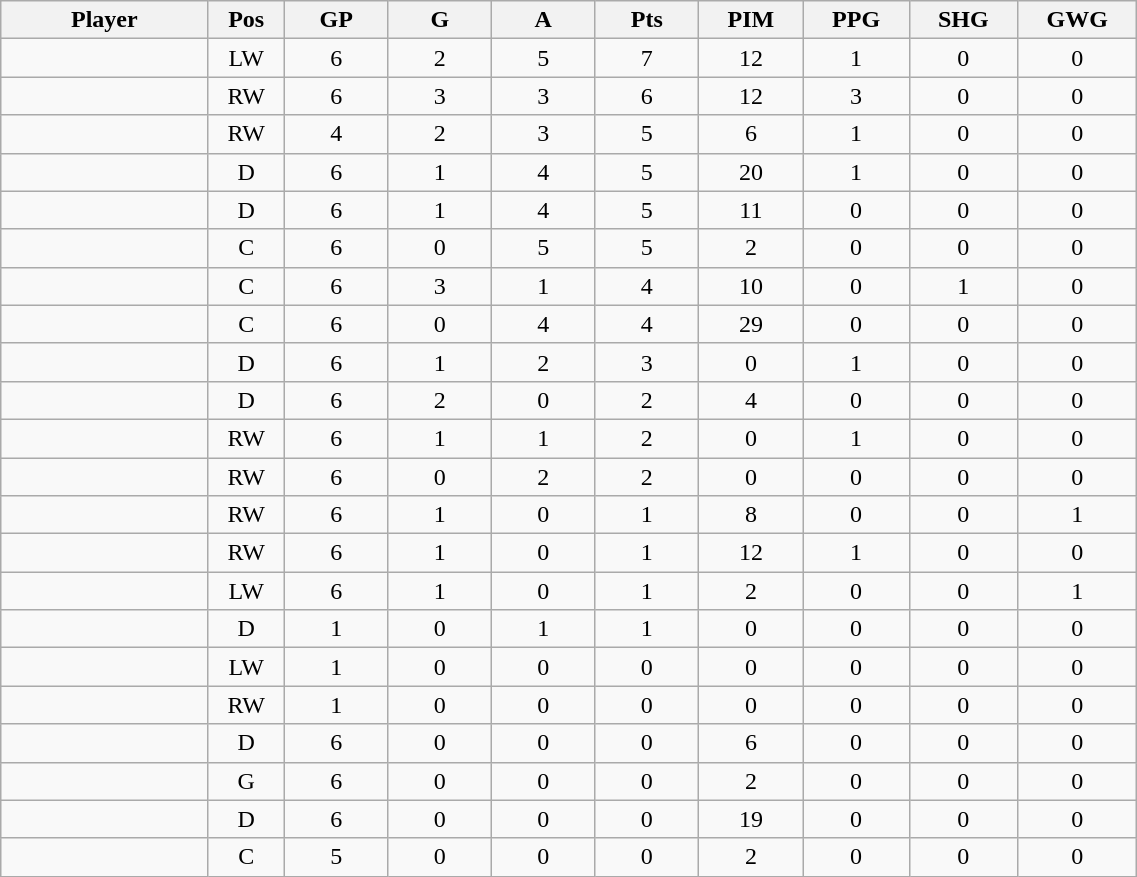<table class="wikitable sortable" width="60%">
<tr ALIGN="center">
<th bgcolor="#DDDDFF" width="10%">Player</th>
<th bgcolor="#DDDDFF" width="3%" title="Position">Pos</th>
<th bgcolor="#DDDDFF" width="5%" title="Games played">GP</th>
<th bgcolor="#DDDDFF" width="5%" title="Goals">G</th>
<th bgcolor="#DDDDFF" width="5%" title="Assists">A</th>
<th bgcolor="#DDDDFF" width="5%" title="Points">Pts</th>
<th bgcolor="#DDDDFF" width="5%" title="Penalties in Minutes">PIM</th>
<th bgcolor="#DDDDFF" width="5%" title="Power Play Goals">PPG</th>
<th bgcolor="#DDDDFF" width="5%" title="Short-handed Goals">SHG</th>
<th bgcolor="#DDDDFF" width="5%" title="Game-winning Goals">GWG</th>
</tr>
<tr align="center">
<td align="right"></td>
<td>LW</td>
<td>6</td>
<td>2</td>
<td>5</td>
<td>7</td>
<td>12</td>
<td>1</td>
<td>0</td>
<td>0</td>
</tr>
<tr align="center">
<td align="right"></td>
<td>RW</td>
<td>6</td>
<td>3</td>
<td>3</td>
<td>6</td>
<td>12</td>
<td>3</td>
<td>0</td>
<td>0</td>
</tr>
<tr align="center">
<td align="right"></td>
<td>RW</td>
<td>4</td>
<td>2</td>
<td>3</td>
<td>5</td>
<td>6</td>
<td>1</td>
<td>0</td>
<td>0</td>
</tr>
<tr align="center">
<td align="right"></td>
<td>D</td>
<td>6</td>
<td>1</td>
<td>4</td>
<td>5</td>
<td>20</td>
<td>1</td>
<td>0</td>
<td>0</td>
</tr>
<tr align="center">
<td align="right"></td>
<td>D</td>
<td>6</td>
<td>1</td>
<td>4</td>
<td>5</td>
<td>11</td>
<td>0</td>
<td>0</td>
<td>0</td>
</tr>
<tr align="center">
<td align="right"></td>
<td>C</td>
<td>6</td>
<td>0</td>
<td>5</td>
<td>5</td>
<td>2</td>
<td>0</td>
<td>0</td>
<td>0</td>
</tr>
<tr align="center">
<td align="right"></td>
<td>C</td>
<td>6</td>
<td>3</td>
<td>1</td>
<td>4</td>
<td>10</td>
<td>0</td>
<td>1</td>
<td>0</td>
</tr>
<tr align="center">
<td align="right"></td>
<td>C</td>
<td>6</td>
<td>0</td>
<td>4</td>
<td>4</td>
<td>29</td>
<td>0</td>
<td>0</td>
<td>0</td>
</tr>
<tr align="center">
<td align="right"></td>
<td>D</td>
<td>6</td>
<td>1</td>
<td>2</td>
<td>3</td>
<td>0</td>
<td>1</td>
<td>0</td>
<td>0</td>
</tr>
<tr align="center">
<td align="right"></td>
<td>D</td>
<td>6</td>
<td>2</td>
<td>0</td>
<td>2</td>
<td>4</td>
<td>0</td>
<td>0</td>
<td>0</td>
</tr>
<tr align="center">
<td align="right"></td>
<td>RW</td>
<td>6</td>
<td>1</td>
<td>1</td>
<td>2</td>
<td>0</td>
<td>1</td>
<td>0</td>
<td>0</td>
</tr>
<tr align="center">
<td align="right"></td>
<td>RW</td>
<td>6</td>
<td>0</td>
<td>2</td>
<td>2</td>
<td>0</td>
<td>0</td>
<td>0</td>
<td>0</td>
</tr>
<tr align="center">
<td align="right"></td>
<td>RW</td>
<td>6</td>
<td>1</td>
<td>0</td>
<td>1</td>
<td>8</td>
<td>0</td>
<td>0</td>
<td>1</td>
</tr>
<tr align="center">
<td align="right"></td>
<td>RW</td>
<td>6</td>
<td>1</td>
<td>0</td>
<td>1</td>
<td>12</td>
<td>1</td>
<td>0</td>
<td>0</td>
</tr>
<tr align="center">
<td align="right"></td>
<td>LW</td>
<td>6</td>
<td>1</td>
<td>0</td>
<td>1</td>
<td>2</td>
<td>0</td>
<td>0</td>
<td>1</td>
</tr>
<tr align="center">
<td align="right"></td>
<td>D</td>
<td>1</td>
<td>0</td>
<td>1</td>
<td>1</td>
<td>0</td>
<td>0</td>
<td>0</td>
<td>0</td>
</tr>
<tr align="center">
<td align="right"></td>
<td>LW</td>
<td>1</td>
<td>0</td>
<td>0</td>
<td>0</td>
<td>0</td>
<td>0</td>
<td>0</td>
<td>0</td>
</tr>
<tr align="center">
<td align="right"></td>
<td>RW</td>
<td>1</td>
<td>0</td>
<td>0</td>
<td>0</td>
<td>0</td>
<td>0</td>
<td>0</td>
<td>0</td>
</tr>
<tr align="center">
<td align="right"></td>
<td>D</td>
<td>6</td>
<td>0</td>
<td>0</td>
<td>0</td>
<td>6</td>
<td>0</td>
<td>0</td>
<td>0</td>
</tr>
<tr align="center">
<td align="right"></td>
<td>G</td>
<td>6</td>
<td>0</td>
<td>0</td>
<td>0</td>
<td>2</td>
<td>0</td>
<td>0</td>
<td>0</td>
</tr>
<tr align="center">
<td align="right"></td>
<td>D</td>
<td>6</td>
<td>0</td>
<td>0</td>
<td>0</td>
<td>19</td>
<td>0</td>
<td>0</td>
<td>0</td>
</tr>
<tr align="center">
<td align="right"></td>
<td>C</td>
<td>5</td>
<td>0</td>
<td>0</td>
<td>0</td>
<td>2</td>
<td>0</td>
<td>0</td>
<td>0</td>
</tr>
</table>
